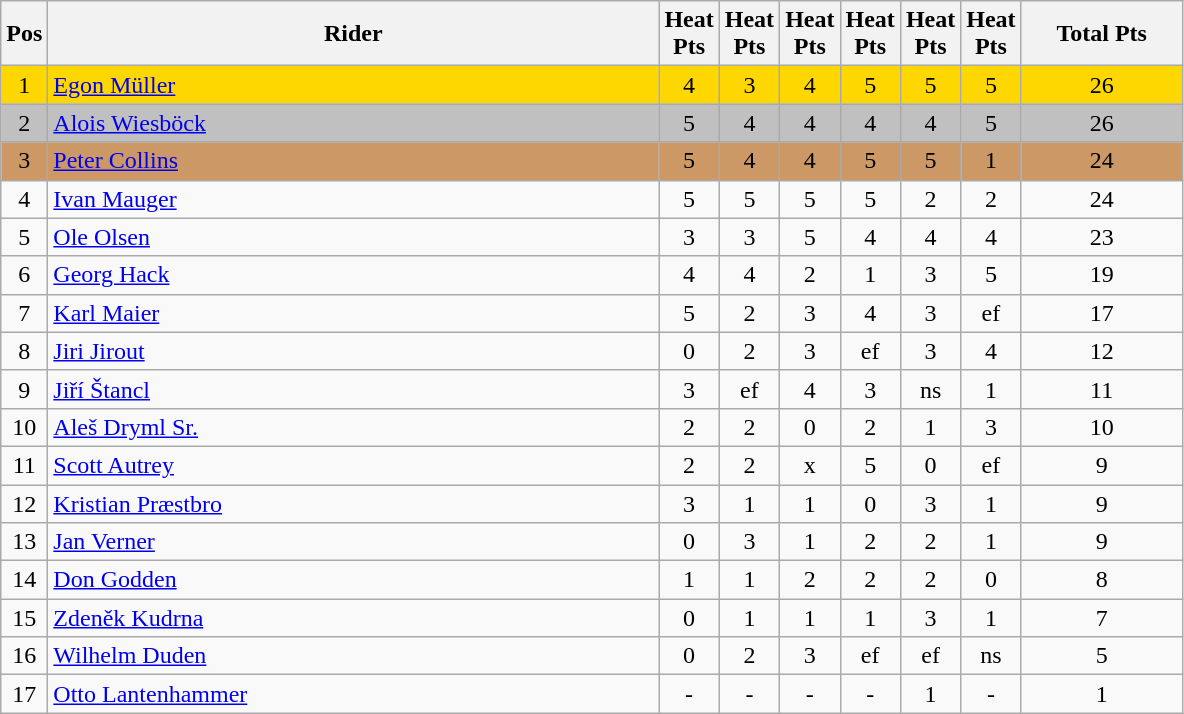<table class="wikitable" style="font-size: 100%">
<tr>
<th width=20>Pos</th>
<th width=400>Rider</th>
<th width=20>Heat Pts</th>
<th width=20>Heat Pts</th>
<th width=20>Heat Pts</th>
<th width=20>Heat Pts</th>
<th width=20>Heat Pts</th>
<th width=20>Heat Pts</th>
<th width=100>Total Pts</th>
</tr>
<tr align=center style="background-color: gold;">
<td>1</td>
<td align="left"> <a href='#'>Egon Müller</a></td>
<td>4</td>
<td>3</td>
<td>4</td>
<td>5</td>
<td>5</td>
<td>5</td>
<td>26</td>
</tr>
<tr align=center style="background-color: silver;">
<td>2</td>
<td align="left"> <a href='#'>Alois Wiesböck</a></td>
<td>5</td>
<td>4</td>
<td>4</td>
<td>4</td>
<td>4</td>
<td>5</td>
<td>26</td>
</tr>
<tr align=center style="background-color: #cc9966;">
<td>3</td>
<td align="left"> <a href='#'>Peter Collins</a></td>
<td>5</td>
<td>4</td>
<td>4</td>
<td>5</td>
<td>5</td>
<td>1</td>
<td>24</td>
</tr>
<tr align=center>
<td>4</td>
<td align="left"> <a href='#'>Ivan Mauger</a></td>
<td>5</td>
<td>5</td>
<td>5</td>
<td>5</td>
<td>2</td>
<td>2</td>
<td>24</td>
</tr>
<tr align=center>
<td>5</td>
<td align="left"> <a href='#'>Ole Olsen</a></td>
<td>3</td>
<td>3</td>
<td>5</td>
<td>4</td>
<td>4</td>
<td>4</td>
<td>23</td>
</tr>
<tr align=center>
<td>6</td>
<td align="left"> <a href='#'>Georg Hack</a></td>
<td>4</td>
<td>4</td>
<td>2</td>
<td>1</td>
<td>3</td>
<td>5</td>
<td>19</td>
</tr>
<tr align=center>
<td>7</td>
<td align="left"> <a href='#'>Karl Maier</a></td>
<td>5</td>
<td>2</td>
<td>3</td>
<td>4</td>
<td>3</td>
<td>ef</td>
<td>17</td>
</tr>
<tr align=center>
<td>8</td>
<td align="left"> <a href='#'>Jiri Jirout</a></td>
<td>0</td>
<td>2</td>
<td>3</td>
<td>ef</td>
<td>3</td>
<td>4</td>
<td>12</td>
</tr>
<tr align=center>
<td>9</td>
<td align="left"> <a href='#'>Jiří Štancl</a></td>
<td>3</td>
<td>ef</td>
<td>4</td>
<td>3</td>
<td>ns</td>
<td>1</td>
<td>11</td>
</tr>
<tr align=center>
<td>10</td>
<td align="left"> <a href='#'>Aleš Dryml Sr.</a></td>
<td>2</td>
<td>2</td>
<td>0</td>
<td>2</td>
<td>1</td>
<td>3</td>
<td>10</td>
</tr>
<tr align=center>
<td>11</td>
<td align="left"> <a href='#'>Scott Autrey</a></td>
<td>2</td>
<td>2</td>
<td>x</td>
<td>5</td>
<td>0</td>
<td>ef</td>
<td>9</td>
</tr>
<tr align=center>
<td>12</td>
<td align="left"> <a href='#'>Kristian Præstbro</a></td>
<td>3</td>
<td>1</td>
<td>1</td>
<td>0</td>
<td>3</td>
<td>1</td>
<td>9</td>
</tr>
<tr align=center>
<td>13</td>
<td align="left"> <a href='#'>Jan Verner</a></td>
<td>0</td>
<td>3</td>
<td>1</td>
<td>2</td>
<td>2</td>
<td>1</td>
<td>9</td>
</tr>
<tr align=center>
<td>14</td>
<td align="left"> <a href='#'>Don Godden</a></td>
<td>1</td>
<td>1</td>
<td>2</td>
<td>2</td>
<td>2</td>
<td>0</td>
<td>8</td>
</tr>
<tr align=center>
<td>15</td>
<td align="left"> <a href='#'>Zdeněk Kudrna</a></td>
<td>0</td>
<td>1</td>
<td>1</td>
<td>1</td>
<td>3</td>
<td>1</td>
<td>7</td>
</tr>
<tr align=center>
<td>16</td>
<td align="left"> <a href='#'>Wilhelm Duden</a></td>
<td>0</td>
<td>2</td>
<td>3</td>
<td>ef</td>
<td>ef</td>
<td>ns</td>
<td>5</td>
</tr>
<tr align=center>
<td>17</td>
<td align="left"> <a href='#'>Otto Lantenhammer</a></td>
<td>-</td>
<td>-</td>
<td>-</td>
<td>-</td>
<td>1</td>
<td>-</td>
<td>1</td>
</tr>
</table>
